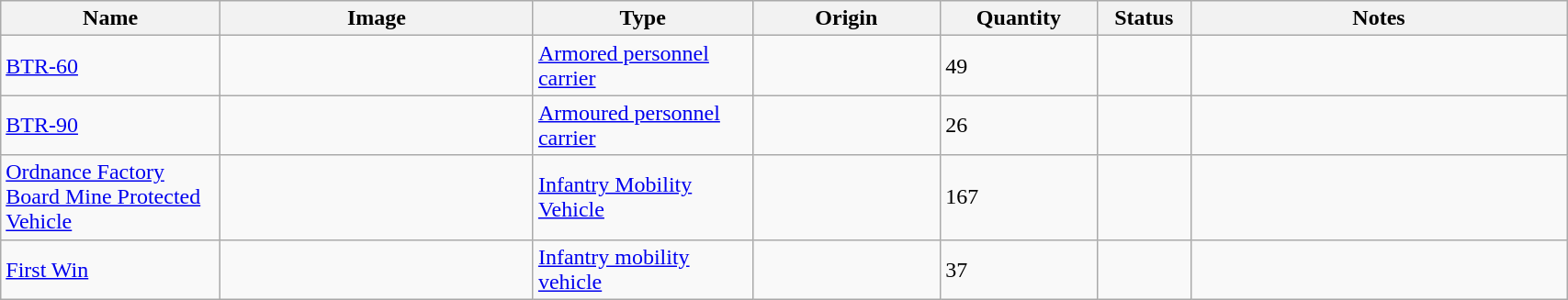<table class="wikitable" style="width:90%;">
<tr>
<th width=14%>Name</th>
<th width=20%>Image</th>
<th width=14%>Type</th>
<th width=12%>Origin</th>
<th width=10%>Quantity</th>
<th width=06%>Status</th>
<th width=24%>Notes</th>
</tr>
<tr>
<td><a href='#'>BTR-60</a></td>
<td></td>
<td><a href='#'>Armored personnel carrier</a></td>
<td></td>
<td>49</td>
<td></td>
<td></td>
</tr>
<tr>
<td><a href='#'>BTR-90</a></td>
<td></td>
<td><a href='#'>Armoured personnel carrier</a></td>
<td></td>
<td>26</td>
<td></td>
<td></td>
</tr>
<tr>
<td><a href='#'>Ordnance Factory Board Mine Protected Vehicle</a></td>
<td></td>
<td><a href='#'>Infantry Mobility Vehicle</a></td>
<td></td>
<td>167</td>
<td></td>
<td></td>
</tr>
<tr>
<td><a href='#'>First Win</a></td>
<td></td>
<td><a href='#'>Infantry mobility vehicle</a></td>
<td></td>
<td>37</td>
<td></td>
<td></td>
</tr>
</table>
